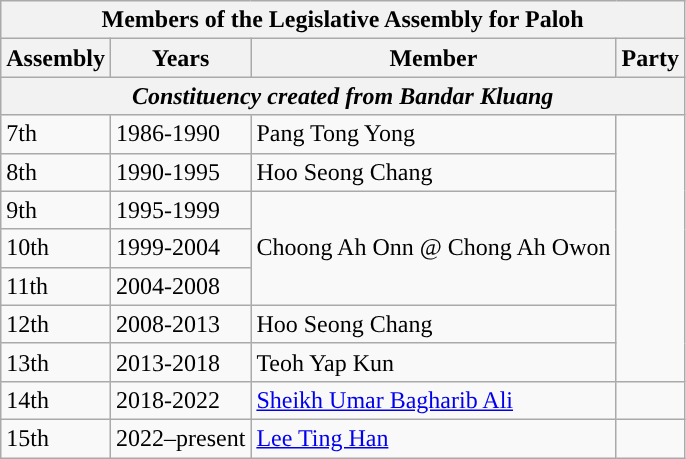<table class=wikitable>
<tr>
<th colspan=4>Members of the Legislative Assembly for Paloh</th>
</tr>
<tr>
<th>Assembly</th>
<th>Years</th>
<th>Member</th>
<th>Party</th>
</tr>
<tr>
<th colspan=4 align=center><em>Constituency created from Bandar Kluang</em></th>
</tr>
<tr>
<td>7th</td>
<td>1986-1990</td>
<td>Pang Tong Yong</td>
<td rowspan="7"></td>
</tr>
<tr>
<td>8th</td>
<td>1990-1995</td>
<td>Hoo Seong Chang</td>
</tr>
<tr>
<td>9th</td>
<td>1995-1999</td>
<td rowspan="3">Choong Ah Onn @ Chong Ah Owon</td>
</tr>
<tr>
<td>10th</td>
<td>1999-2004</td>
</tr>
<tr>
<td>11th</td>
<td>2004-2008</td>
</tr>
<tr>
<td>12th</td>
<td>2008-2013</td>
<td>Hoo Seong Chang</td>
</tr>
<tr>
<td>13th</td>
<td>2013-2018</td>
<td>Teoh Yap Kun</td>
</tr>
<tr>
<td>14th</td>
<td>2018-2022</td>
<td><a href='#'>Sheikh Umar Bagharib Ali</a></td>
<td></td>
</tr>
<tr>
<td>15th</td>
<td>2022–present</td>
<td><a href='#'>Lee Ting Han</a></td>
<td></td>
</tr>
</table>
